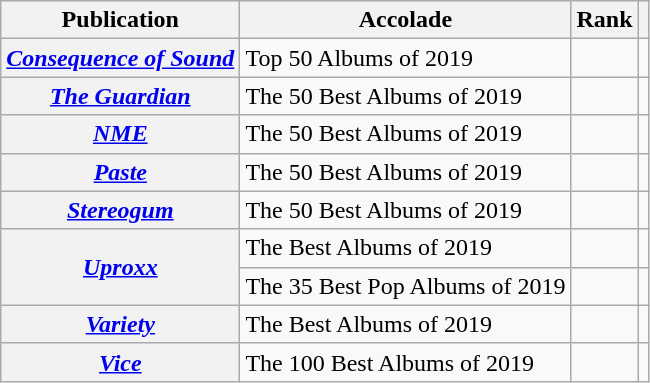<table class="sortable wikitable plainrowheaders">
<tr>
<th>Publication</th>
<th>Accolade</th>
<th>Rank</th>
<th class="unsortable"></th>
</tr>
<tr>
<th scope="row"><em><a href='#'>Consequence of Sound</a></em></th>
<td>Top 50 Albums of 2019</td>
<td></td>
<td></td>
</tr>
<tr>
<th scope="row"><em><a href='#'>The Guardian</a></em></th>
<td>The 50 Best Albums of 2019</td>
<td></td>
<td></td>
</tr>
<tr>
<th scope="row"><em><a href='#'>NME</a></em></th>
<td>The 50 Best Albums of 2019</td>
<td></td>
<td></td>
</tr>
<tr>
<th scope="row"><em><a href='#'>Paste</a></em></th>
<td>The 50 Best Albums of 2019</td>
<td></td>
<td></td>
</tr>
<tr>
<th scope="row"><em><a href='#'>Stereogum</a></em></th>
<td>The 50 Best Albums of 2019</td>
<td></td>
<td></td>
</tr>
<tr>
<th scope="row" rowspan="2"><em><a href='#'>Uproxx</a></em></th>
<td>The Best Albums of 2019</td>
<td></td>
<td></td>
</tr>
<tr>
<td>The 35 Best Pop Albums of 2019</td>
<td></td>
<td></td>
</tr>
<tr>
<th scope="row"><em><a href='#'>Variety</a></em></th>
<td>The Best Albums of 2019</td>
<td></td>
<td></td>
</tr>
<tr>
<th scope="row"><em><a href='#'>Vice</a></em></th>
<td>The 100 Best Albums of 2019</td>
<td></td>
<td></td>
</tr>
</table>
